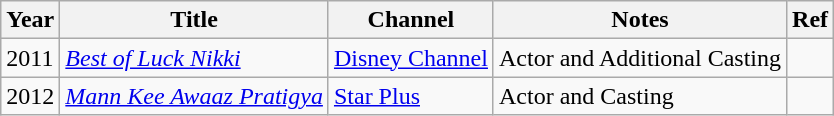<table class="wikitable">
<tr>
<th>Year</th>
<th>Title</th>
<th>Channel</th>
<th>Notes</th>
<th>Ref</th>
</tr>
<tr>
<td>2011</td>
<td><em><a href='#'>Best of Luck Nikki</a></em></td>
<td><a href='#'>Disney Channel</a></td>
<td>Actor and Additional Casting</td>
<td></td>
</tr>
<tr>
<td>2012</td>
<td><em><a href='#'>Mann Kee Awaaz Pratigya</a></em></td>
<td><a href='#'>Star Plus</a></td>
<td>Actor and Casting</td>
<td></td>
</tr>
</table>
